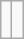<table class="wikitable">
<tr>
<td></td>
<td><br></td>
</tr>
</table>
